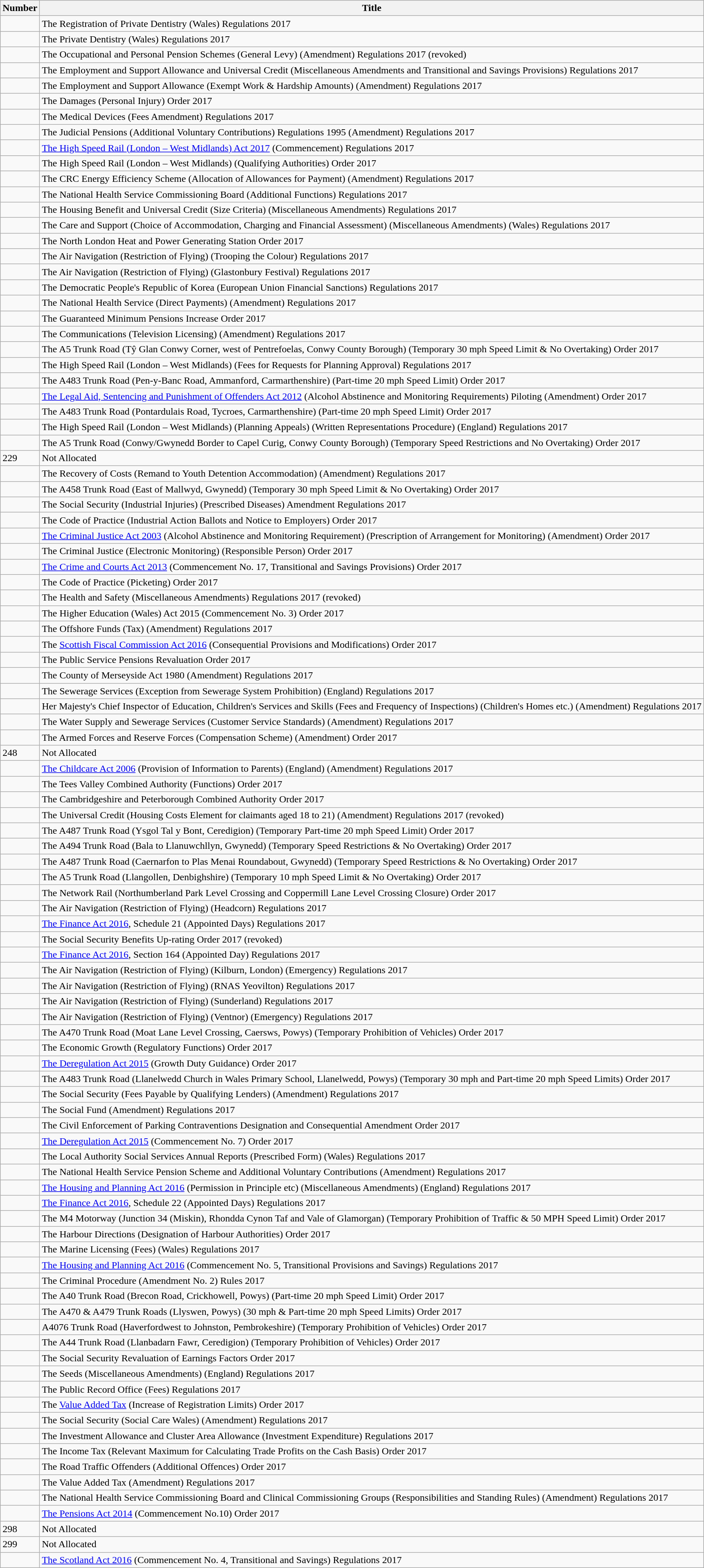<table class="wikitable collapsible">
<tr>
<th>Number</th>
<th>Title</th>
</tr>
<tr>
<td></td>
<td>The Registration of Private Dentistry (Wales) Regulations 2017</td>
</tr>
<tr>
<td></td>
<td>The Private Dentistry (Wales) Regulations 2017</td>
</tr>
<tr>
<td></td>
<td>The Occupational and Personal Pension Schemes (General Levy) (Amendment) Regulations 2017 (revoked)</td>
</tr>
<tr>
<td></td>
<td>The Employment and Support Allowance and Universal Credit (Miscellaneous Amendments and Transitional and Savings Provisions) Regulations 2017</td>
</tr>
<tr>
<td></td>
<td>The Employment and Support Allowance (Exempt Work & Hardship Amounts) (Amendment) Regulations 2017</td>
</tr>
<tr>
<td></td>
<td>The Damages (Personal Injury) Order 2017</td>
</tr>
<tr>
<td></td>
<td>The Medical Devices (Fees Amendment) Regulations 2017</td>
</tr>
<tr>
<td></td>
<td>The Judicial Pensions (Additional Voluntary Contributions) Regulations 1995 (Amendment) Regulations 2017</td>
</tr>
<tr>
<td></td>
<td><a href='#'>The High Speed Rail (London – West Midlands) Act 2017</a> (Commencement) Regulations 2017</td>
</tr>
<tr>
<td></td>
<td>The High Speed Rail (London – West Midlands) (Qualifying Authorities) Order 2017</td>
</tr>
<tr>
<td></td>
<td>The CRC Energy Efficiency Scheme (Allocation of Allowances for Payment) (Amendment) Regulations 2017</td>
</tr>
<tr>
<td></td>
<td>The National Health Service Commissioning Board (Additional Functions) Regulations 2017</td>
</tr>
<tr>
<td></td>
<td>The Housing Benefit and Universal Credit (Size Criteria) (Miscellaneous Amendments) Regulations 2017</td>
</tr>
<tr>
<td></td>
<td>The Care and Support (Choice of Accommodation, Charging and Financial Assessment) (Miscellaneous Amendments) (Wales) Regulations 2017</td>
</tr>
<tr>
<td></td>
<td>The North London Heat and Power Generating Station Order 2017</td>
</tr>
<tr>
<td></td>
<td>The Air Navigation (Restriction of Flying) (Trooping the Colour) Regulations 2017</td>
</tr>
<tr>
<td></td>
<td>The Air Navigation (Restriction of Flying) (Glastonbury Festival) Regulations 2017</td>
</tr>
<tr>
<td></td>
<td>The Democratic People's Republic of Korea (European Union Financial Sanctions) Regulations 2017</td>
</tr>
<tr>
<td></td>
<td>The National Health Service (Direct Payments) (Amendment) Regulations 2017</td>
</tr>
<tr>
<td></td>
<td>The Guaranteed Minimum Pensions Increase Order 2017</td>
</tr>
<tr>
<td></td>
<td>The Communications (Television Licensing) (Amendment) Regulations 2017</td>
</tr>
<tr>
<td></td>
<td>The A5 Trunk Road (Tŷ Glan Conwy Corner, west of Pentrefoelas, Conwy County Borough) (Temporary 30 mph Speed Limit & No Overtaking) Order 2017</td>
</tr>
<tr>
<td></td>
<td>The High Speed Rail (London – West Midlands) (Fees for Requests for Planning Approval) Regulations 2017</td>
</tr>
<tr>
<td></td>
<td>The A483 Trunk Road (Pen-y-Banc Road, Ammanford, Carmarthenshire) (Part-time 20 mph Speed Limit) Order 2017</td>
</tr>
<tr>
<td></td>
<td><a href='#'>The Legal Aid, Sentencing and Punishment of Offenders Act 2012</a> (Alcohol Abstinence and Monitoring Requirements) Piloting (Amendment) Order 2017</td>
</tr>
<tr>
<td></td>
<td>The A483 Trunk Road (Pontardulais Road, Tycroes, Carmarthenshire) (Part-time 20 mph Speed Limit) Order 2017</td>
</tr>
<tr>
<td></td>
<td>The High Speed Rail (London – West Midlands) (Planning Appeals) (Written Representations Procedure) (England) Regulations 2017</td>
</tr>
<tr>
<td></td>
<td>The A5 Trunk Road (Conwy/Gwynedd Border to Capel Curig, Conwy County Borough) (Temporary Speed Restrictions and No Overtaking) Order 2017</td>
</tr>
<tr>
<td>229</td>
<td>Not Allocated</td>
</tr>
<tr>
<td></td>
<td>The Recovery of Costs (Remand to Youth Detention Accommodation) (Amendment) Regulations 2017</td>
</tr>
<tr>
<td></td>
<td>The A458 Trunk Road (East of Mallwyd, Gwynedd) (Temporary 30 mph Speed Limit & No Overtaking) Order 2017</td>
</tr>
<tr>
<td></td>
<td>The Social Security (Industrial Injuries) (Prescribed Diseases) Amendment Regulations 2017</td>
</tr>
<tr>
<td></td>
<td>The Code of Practice (Industrial Action Ballots and Notice to Employers) Order 2017</td>
</tr>
<tr>
<td></td>
<td><a href='#'>The Criminal Justice Act 2003</a> (Alcohol Abstinence and Monitoring Requirement) (Prescription of Arrangement for Monitoring) (Amendment) Order 2017</td>
</tr>
<tr>
<td></td>
<td>The Criminal Justice (Electronic Monitoring) (Responsible Person) Order 2017</td>
</tr>
<tr>
<td></td>
<td><a href='#'>The Crime and Courts Act 2013</a> (Commencement No. 17, Transitional and Savings Provisions) Order 2017</td>
</tr>
<tr>
<td></td>
<td>The Code of Practice (Picketing) Order 2017</td>
</tr>
<tr>
<td></td>
<td>The Health and Safety (Miscellaneous Amendments) Regulations 2017 (revoked)</td>
</tr>
<tr>
<td></td>
<td>The Higher Education (Wales) Act 2015 (Commencement No. 3) Order 2017</td>
</tr>
<tr>
<td></td>
<td>The Offshore Funds (Tax) (Amendment) Regulations 2017</td>
</tr>
<tr>
<td></td>
<td>The <a href='#'>Scottish Fiscal Commission Act 2016</a> (Consequential Provisions and Modifications) Order 2017</td>
</tr>
<tr>
<td></td>
<td>The Public Service Pensions Revaluation Order 2017</td>
</tr>
<tr>
<td></td>
<td>The County of Merseyside Act 1980 (Amendment) Regulations 2017</td>
</tr>
<tr>
<td></td>
<td>The Sewerage Services (Exception from Sewerage System Prohibition) (England) Regulations 2017</td>
</tr>
<tr>
<td></td>
<td>Her Majesty's Chief Inspector of Education, Children's Services and Skills (Fees and Frequency of Inspections) (Children's Homes etc.) (Amendment) Regulations 2017</td>
</tr>
<tr>
<td></td>
<td>The Water Supply and Sewerage Services (Customer Service Standards) (Amendment) Regulations 2017</td>
</tr>
<tr>
<td></td>
<td>The Armed Forces and Reserve Forces (Compensation Scheme) (Amendment) Order 2017</td>
</tr>
<tr>
<td>248</td>
<td>Not Allocated</td>
</tr>
<tr>
<td></td>
<td><a href='#'>The Childcare Act 2006</a> (Provision of Information to Parents) (England) (Amendment) Regulations 2017</td>
</tr>
<tr>
<td></td>
<td>The Tees Valley Combined Authority (Functions) Order 2017</td>
</tr>
<tr>
<td></td>
<td>The Cambridgeshire and Peterborough Combined Authority Order 2017</td>
</tr>
<tr>
<td></td>
<td>The Universal Credit (Housing Costs Element for claimants aged 18 to 21) (Amendment) Regulations 2017 (revoked)</td>
</tr>
<tr>
<td></td>
<td>The A487 Trunk Road (Ysgol Tal y Bont, Ceredigion) (Temporary Part-time 20 mph Speed Limit) Order 2017</td>
</tr>
<tr>
<td></td>
<td>The A494 Trunk Road (Bala to Llanuwchllyn, Gwynedd) (Temporary Speed Restrictions & No Overtaking) Order 2017</td>
</tr>
<tr>
<td></td>
<td>The A487 Trunk Road (Caernarfon to Plas Menai Roundabout, Gwynedd) (Temporary Speed Restrictions & No Overtaking) Order 2017</td>
</tr>
<tr>
<td></td>
<td>The A5 Trunk Road (Llangollen, Denbighshire) (Temporary 10 mph Speed Limit & No Overtaking) Order 2017</td>
</tr>
<tr>
<td></td>
<td>The Network Rail (Northumberland Park Level Crossing and Coppermill Lane Level Crossing Closure) Order 2017</td>
</tr>
<tr>
<td></td>
<td>The Air Navigation (Restriction of Flying) (Headcorn) Regulations 2017</td>
</tr>
<tr>
<td></td>
<td><a href='#'>The Finance Act 2016</a>, Schedule 21 (Appointed Days) Regulations 2017</td>
</tr>
<tr>
<td></td>
<td>The Social Security Benefits Up-rating Order 2017 (revoked)</td>
</tr>
<tr>
<td></td>
<td><a href='#'>The Finance Act 2016</a>, Section 164 (Appointed Day) Regulations 2017</td>
</tr>
<tr>
<td></td>
<td>The Air Navigation (Restriction of Flying) (Kilburn, London) (Emergency) Regulations 2017</td>
</tr>
<tr>
<td></td>
<td>The Air Navigation (Restriction of Flying) (RNAS Yeovilton) Regulations 2017</td>
</tr>
<tr>
<td></td>
<td>The Air Navigation (Restriction of Flying) (Sunderland) Regulations 2017</td>
</tr>
<tr>
<td></td>
<td>The Air Navigation (Restriction of Flying) (Ventnor) (Emergency) Regulations 2017</td>
</tr>
<tr>
<td></td>
<td>The A470 Trunk Road (Moat Lane Level Crossing, Caersws, Powys) (Temporary Prohibition of Vehicles) Order 2017</td>
</tr>
<tr>
<td></td>
<td>The Economic Growth (Regulatory Functions) Order 2017</td>
</tr>
<tr>
<td></td>
<td><a href='#'>The Deregulation Act 2015</a> (Growth Duty Guidance) Order 2017</td>
</tr>
<tr>
<td></td>
<td>The A483 Trunk Road (Llanelwedd Church in Wales Primary School, Llanelwedd, Powys) (Temporary 30 mph and Part-time 20 mph Speed Limits) Order 2017</td>
</tr>
<tr>
<td></td>
<td>The Social Security (Fees Payable by Qualifying Lenders) (Amendment) Regulations 2017</td>
</tr>
<tr>
<td></td>
<td>The Social Fund (Amendment) Regulations 2017</td>
</tr>
<tr>
<td></td>
<td>The Civil Enforcement of Parking Contraventions Designation and Consequential Amendment Order 2017</td>
</tr>
<tr>
<td></td>
<td><a href='#'>The Deregulation Act 2015</a> (Commencement No. 7) Order 2017</td>
</tr>
<tr>
<td></td>
<td>The Local Authority Social Services Annual Reports (Prescribed Form) (Wales) Regulations 2017</td>
</tr>
<tr>
<td></td>
<td>The National Health Service Pension Scheme and Additional Voluntary Contributions (Amendment) Regulations 2017</td>
</tr>
<tr>
<td></td>
<td><a href='#'>The Housing and Planning Act 2016</a> (Permission in Principle etc) (Miscellaneous Amendments) (England) Regulations 2017</td>
</tr>
<tr>
<td></td>
<td><a href='#'>The Finance Act 2016</a>, Schedule 22 (Appointed Days) Regulations 2017</td>
</tr>
<tr>
<td></td>
<td>The M4 Motorway (Junction 34 (Miskin), Rhondda Cynon Taf and Vale of Glamorgan) (Temporary Prohibition of Traffic & 50 MPH Speed Limit) Order 2017</td>
</tr>
<tr>
<td></td>
<td>The Harbour Directions (Designation of Harbour Authorities) Order 2017</td>
</tr>
<tr>
<td></td>
<td>The Marine Licensing (Fees) (Wales) Regulations 2017</td>
</tr>
<tr>
<td></td>
<td><a href='#'>The Housing and Planning Act 2016</a> (Commencement No. 5, Transitional Provisions and Savings) Regulations 2017</td>
</tr>
<tr>
<td></td>
<td>The Criminal Procedure (Amendment No. 2) Rules 2017</td>
</tr>
<tr>
<td></td>
<td>The A40 Trunk Road (Brecon Road, Crickhowell, Powys) (Part-time 20 mph Speed Limit) Order 2017</td>
</tr>
<tr>
<td></td>
<td>The A470 & A479 Trunk Roads (Llyswen, Powys) (30 mph & Part-time 20 mph Speed Limits) Order 2017</td>
</tr>
<tr>
<td></td>
<td>A4076 Trunk Road (Haverfordwest to Johnston, Pembrokeshire) (Temporary Prohibition of Vehicles) Order 2017</td>
</tr>
<tr>
<td></td>
<td>The A44 Trunk Road (Llanbadarn Fawr, Ceredigion) (Temporary Prohibition of Vehicles) Order 2017</td>
</tr>
<tr>
<td></td>
<td>The Social Security Revaluation of Earnings Factors Order 2017</td>
</tr>
<tr>
<td></td>
<td>The Seeds (Miscellaneous Amendments) (England) Regulations 2017</td>
</tr>
<tr>
<td></td>
<td>The Public Record Office (Fees) Regulations 2017</td>
</tr>
<tr>
<td></td>
<td>The <a href='#'>Value Added Tax</a> (Increase of Registration Limits) Order 2017</td>
</tr>
<tr>
<td></td>
<td>The Social Security (Social Care Wales) (Amendment) Regulations 2017</td>
</tr>
<tr>
<td></td>
<td>The Investment Allowance and Cluster Area Allowance (Investment Expenditure) Regulations 2017</td>
</tr>
<tr>
<td></td>
<td>The Income Tax (Relevant Maximum for Calculating Trade Profits on the Cash Basis) Order 2017</td>
</tr>
<tr>
<td></td>
<td>The Road Traffic Offenders (Additional Offences) Order 2017</td>
</tr>
<tr>
<td></td>
<td>The Value Added Tax (Amendment) Regulations 2017</td>
</tr>
<tr>
<td></td>
<td>The National Health Service Commissioning Board and Clinical Commissioning Groups (Responsibilities and Standing Rules) (Amendment) Regulations 2017</td>
</tr>
<tr>
<td></td>
<td><a href='#'>The Pensions Act 2014</a> (Commencement No.10) Order 2017</td>
</tr>
<tr>
<td>298</td>
<td>Not Allocated</td>
</tr>
<tr>
<td>299</td>
<td>Not Allocated</td>
</tr>
<tr>
<td></td>
<td><a href='#'>The Scotland Act 2016</a> (Commencement No. 4, Transitional and Savings) Regulations 2017</td>
</tr>
</table>
